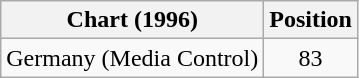<table class="wikitable plainrowheaders" style="text-align:center">
<tr>
<th scope="col">Chart (1996)</th>
<th scope="col">Position</th>
</tr>
<tr>
<td align="left">Germany (Media Control)</td>
<td align="center">83</td>
</tr>
</table>
